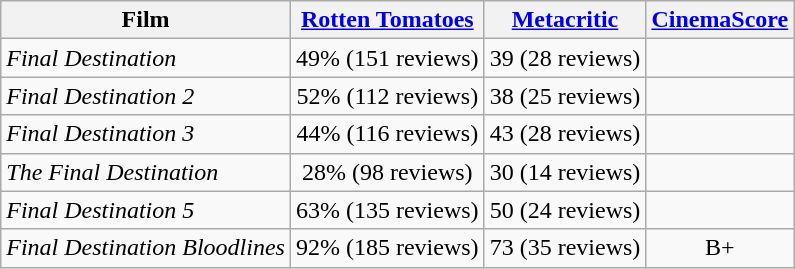<table class="wikitable sortable plainrowheaders" style="text-align:center">
<tr>
<th>Film</th>
<th><a href='#'>Rotten Tomatoes</a></th>
<th><a href='#'>Metacritic</a></th>
<th><a href='#'>CinemaScore</a></th>
</tr>
<tr>
<td style="text-align:left;"><em>Final Destination</em></td>
<td>49% (151 reviews)</td>
<td>39 (28 reviews)</td>
<td></td>
</tr>
<tr>
<td style="text-align:left;"><em>Final Destination 2</em></td>
<td>52% (112 reviews)</td>
<td>38 (25 reviews)</td>
<td></td>
</tr>
<tr>
<td style="text-align:left;"><em>Final Destination 3</em></td>
<td>44% (116 reviews)</td>
<td>43 (28 reviews)</td>
<td></td>
</tr>
<tr>
<td style="text-align:left;"><em>The Final Destination</em></td>
<td>28% (98 reviews)</td>
<td>30 (14 reviews)</td>
<td></td>
</tr>
<tr>
<td style="text-align:left;"><em>Final Destination 5</em></td>
<td>63% (135 reviews)</td>
<td>50 (24 reviews)</td>
<td></td>
</tr>
<tr>
<td style="text-align:left;"><em>Final Destination Bloodlines</em></td>
<td>92% (185 reviews)</td>
<td>73 (35 reviews)</td>
<td>B+</td>
</tr>
</table>
